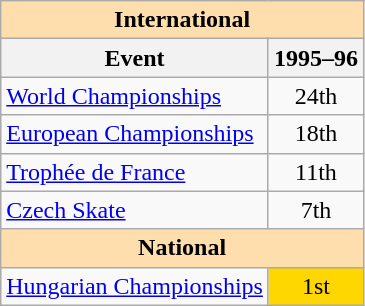<table class="wikitable" style="text-align:center">
<tr>
<th style="background-color: #ffdead; " colspan=2 align=center>International</th>
</tr>
<tr>
<th>Event</th>
<th>1995–96</th>
</tr>
<tr>
<td align=left><a href='#'>World Championships</a></td>
<td>24th</td>
</tr>
<tr>
<td align=left><a href='#'>European Championships</a></td>
<td>18th</td>
</tr>
<tr>
<td align=left> <a href='#'>Trophée de France</a></td>
<td>11th</td>
</tr>
<tr>
<td align=left><a href='#'>Czech Skate</a></td>
<td>7th</td>
</tr>
<tr>
<th style="background-color: #ffdead; " colspan=2 align=center>National</th>
</tr>
<tr>
<td align=left><a href='#'>Hungarian Championships</a></td>
<td bgcolor=gold>1st</td>
</tr>
</table>
